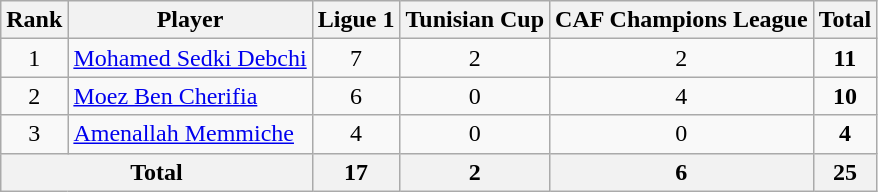<table class="wikitable" style="text-align:center;">
<tr>
<th>Rank</th>
<th>Player</th>
<th>Ligue 1</th>
<th>Tunisian Cup</th>
<th>CAF Champions League</th>
<th>Total</th>
</tr>
<tr>
<td rowspan="1">1</td>
<td align=left> <a href='#'>Mohamed Sedki Debchi</a></td>
<td>7</td>
<td>2</td>
<td>2</td>
<td rowspan="1"><strong>11</strong></td>
</tr>
<tr>
<td rowspan="1">2</td>
<td align=left> <a href='#'>Moez Ben Cherifia</a></td>
<td>6</td>
<td>0</td>
<td>4</td>
<td rowspan="1"><strong>10</strong></td>
</tr>
<tr>
<td rowspan="1">3</td>
<td align=left> <a href='#'>Amenallah Memmiche</a></td>
<td>4</td>
<td>0</td>
<td>0</td>
<td rowspan="1"><strong>4</strong></td>
</tr>
<tr>
<th colspan=2>Total</th>
<th>17</th>
<th>2</th>
<th>6</th>
<th>25</th>
</tr>
</table>
